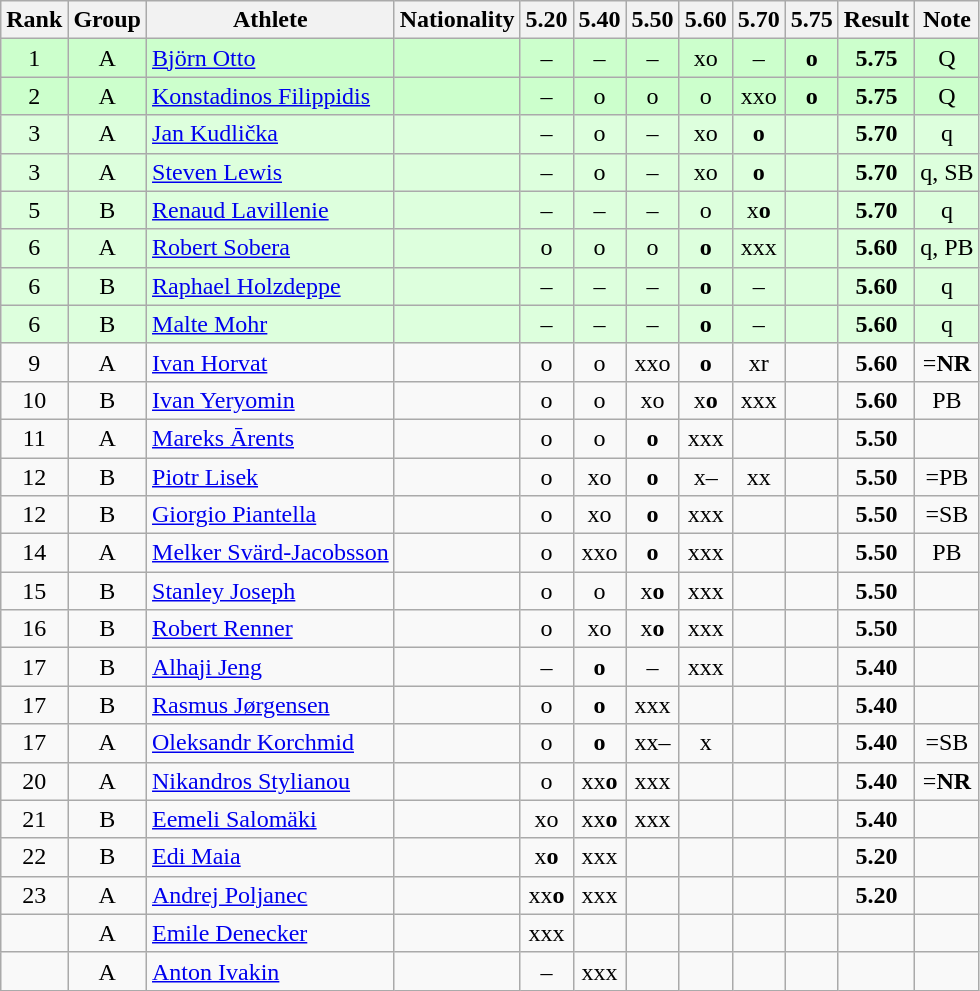<table class="wikitable sortable" style="text-align:center">
<tr>
<th>Rank</th>
<th>Group</th>
<th>Athlete</th>
<th>Nationality</th>
<th>5.20</th>
<th>5.40</th>
<th>5.50</th>
<th>5.60</th>
<th>5.70</th>
<th>5.75</th>
<th>Result</th>
<th>Note</th>
</tr>
<tr bgcolor=ccffcc>
<td>1</td>
<td>A</td>
<td align=left><a href='#'>Björn Otto</a></td>
<td align=left></td>
<td>–</td>
<td>–</td>
<td>–</td>
<td>xo</td>
<td>–</td>
<td><strong>o</strong></td>
<td><strong>5.75</strong></td>
<td>Q</td>
</tr>
<tr bgcolor=ccffcc>
<td>2</td>
<td>A</td>
<td align=left><a href='#'>Konstadinos Filippidis</a></td>
<td align=left></td>
<td>–</td>
<td>o</td>
<td>o</td>
<td>o</td>
<td>xxo</td>
<td><strong>o</strong></td>
<td><strong>5.75</strong></td>
<td>Q</td>
</tr>
<tr bgcolor=ddffdd>
<td>3</td>
<td>A</td>
<td align=left><a href='#'>Jan Kudlička</a></td>
<td align=left></td>
<td>–</td>
<td>o</td>
<td>–</td>
<td>xo</td>
<td><strong>o</strong></td>
<td></td>
<td><strong>5.70</strong></td>
<td>q</td>
</tr>
<tr bgcolor=ddffdd>
<td>3</td>
<td>A</td>
<td align=left><a href='#'>Steven Lewis</a></td>
<td align=left></td>
<td>–</td>
<td>o</td>
<td>–</td>
<td>xo</td>
<td><strong>o</strong></td>
<td></td>
<td><strong>5.70</strong></td>
<td>q, SB</td>
</tr>
<tr bgcolor=ddffdd>
<td>5</td>
<td>B</td>
<td align=left><a href='#'>Renaud Lavillenie</a></td>
<td align=left></td>
<td>–</td>
<td>–</td>
<td>–</td>
<td>o</td>
<td>x<strong>o</strong></td>
<td></td>
<td><strong>5.70</strong></td>
<td>q</td>
</tr>
<tr bgcolor=ddffdd>
<td>6</td>
<td>A</td>
<td align=left><a href='#'>Robert Sobera</a></td>
<td align=left></td>
<td>o</td>
<td>o</td>
<td>o</td>
<td><strong>o</strong></td>
<td>xxx</td>
<td></td>
<td><strong>5.60</strong></td>
<td>q, PB</td>
</tr>
<tr bgcolor=ddffdd>
<td>6</td>
<td>B</td>
<td align=left><a href='#'>Raphael Holzdeppe</a></td>
<td align=left></td>
<td>–</td>
<td>–</td>
<td>–</td>
<td><strong>o</strong></td>
<td>–</td>
<td></td>
<td><strong>5.60</strong></td>
<td>q</td>
</tr>
<tr bgcolor=ddffdd>
<td>6</td>
<td>B</td>
<td align=left><a href='#'>Malte Mohr</a></td>
<td align=left></td>
<td>–</td>
<td>–</td>
<td>–</td>
<td><strong>o</strong></td>
<td>–</td>
<td></td>
<td><strong>5.60</strong></td>
<td>q</td>
</tr>
<tr>
<td>9</td>
<td>A</td>
<td align=left><a href='#'>Ivan Horvat</a></td>
<td align=left></td>
<td>o</td>
<td>o</td>
<td>xxo</td>
<td><strong>o</strong></td>
<td>xr</td>
<td></td>
<td><strong>5.60</strong></td>
<td>=<strong>NR</strong></td>
</tr>
<tr>
<td>10</td>
<td>B</td>
<td align=left><a href='#'>Ivan Yeryomin</a></td>
<td align=left></td>
<td>o</td>
<td>o</td>
<td>xo</td>
<td>x<strong>o</strong></td>
<td>xxx</td>
<td></td>
<td><strong>5.60</strong></td>
<td>PB</td>
</tr>
<tr>
<td>11</td>
<td>A</td>
<td align=left><a href='#'>Mareks Ārents</a></td>
<td align=left></td>
<td>o</td>
<td>o</td>
<td><strong>o</strong></td>
<td>xxx</td>
<td></td>
<td></td>
<td><strong>5.50</strong></td>
<td></td>
</tr>
<tr>
<td>12</td>
<td>B</td>
<td align=left><a href='#'>Piotr Lisek</a></td>
<td align=left></td>
<td>o</td>
<td>xo</td>
<td><strong>o</strong></td>
<td>x–</td>
<td>xx</td>
<td></td>
<td><strong>5.50</strong></td>
<td>=PB</td>
</tr>
<tr>
<td>12</td>
<td>B</td>
<td align=left><a href='#'>Giorgio Piantella</a></td>
<td align=left></td>
<td>o</td>
<td>xo</td>
<td><strong>o</strong></td>
<td>xxx</td>
<td></td>
<td></td>
<td><strong>5.50</strong></td>
<td>=SB</td>
</tr>
<tr>
<td>14</td>
<td>A</td>
<td align=left><a href='#'>Melker Svärd-Jacobsson</a></td>
<td align=left></td>
<td>o</td>
<td>xxo</td>
<td><strong>o</strong></td>
<td>xxx</td>
<td></td>
<td></td>
<td><strong>5.50</strong></td>
<td>PB</td>
</tr>
<tr>
<td>15</td>
<td>B</td>
<td align=left><a href='#'>Stanley Joseph</a></td>
<td align=left></td>
<td>o</td>
<td>o</td>
<td>x<strong>o</strong></td>
<td>xxx</td>
<td></td>
<td></td>
<td><strong>5.50</strong></td>
<td></td>
</tr>
<tr>
<td>16</td>
<td>B</td>
<td align=left><a href='#'>Robert Renner</a></td>
<td align=left></td>
<td>o</td>
<td>xo</td>
<td>x<strong>o</strong></td>
<td>xxx</td>
<td></td>
<td></td>
<td><strong>5.50</strong></td>
<td></td>
</tr>
<tr>
<td>17</td>
<td>B</td>
<td align=left><a href='#'>Alhaji Jeng</a></td>
<td align=left></td>
<td>–</td>
<td><strong>o</strong></td>
<td>–</td>
<td>xxx</td>
<td></td>
<td></td>
<td><strong>5.40</strong></td>
<td></td>
</tr>
<tr>
<td>17</td>
<td>B</td>
<td align=left><a href='#'>Rasmus Jørgensen</a></td>
<td align=left></td>
<td>o</td>
<td><strong>o</strong></td>
<td>xxx</td>
<td></td>
<td></td>
<td></td>
<td><strong>5.40</strong></td>
<td></td>
</tr>
<tr>
<td>17</td>
<td>A</td>
<td align=left><a href='#'>Oleksandr Korchmid</a></td>
<td align=left></td>
<td>o</td>
<td><strong>o</strong></td>
<td>xx–</td>
<td>x</td>
<td></td>
<td></td>
<td><strong>5.40</strong></td>
<td>=SB</td>
</tr>
<tr>
<td>20</td>
<td>A</td>
<td align=left><a href='#'>Nikandros Stylianou</a></td>
<td align=left></td>
<td>o</td>
<td>xx<strong>o</strong></td>
<td>xxx</td>
<td></td>
<td></td>
<td></td>
<td><strong>5.40</strong></td>
<td>=<strong>NR</strong></td>
</tr>
<tr>
<td>21</td>
<td>B</td>
<td align=left><a href='#'>Eemeli Salomäki</a></td>
<td align=left></td>
<td>xo</td>
<td>xx<strong>o</strong></td>
<td>xxx</td>
<td></td>
<td></td>
<td></td>
<td><strong>5.40</strong></td>
<td></td>
</tr>
<tr>
<td>22</td>
<td>B</td>
<td align=left><a href='#'>Edi Maia</a></td>
<td align=left></td>
<td>x<strong>o</strong></td>
<td>xxx</td>
<td></td>
<td></td>
<td></td>
<td></td>
<td><strong>5.20</strong></td>
<td></td>
</tr>
<tr>
<td>23</td>
<td>A</td>
<td align=left><a href='#'>Andrej Poljanec</a></td>
<td align=left></td>
<td>xx<strong>o</strong></td>
<td>xxx</td>
<td></td>
<td></td>
<td></td>
<td></td>
<td><strong>5.20</strong></td>
<td></td>
</tr>
<tr>
<td></td>
<td>A</td>
<td align=left><a href='#'>Emile Denecker</a></td>
<td align=left></td>
<td>xxx</td>
<td></td>
<td></td>
<td></td>
<td></td>
<td></td>
<td><strong></strong></td>
<td></td>
</tr>
<tr>
<td></td>
<td>A</td>
<td align=left><a href='#'>Anton Ivakin</a></td>
<td align=left></td>
<td>–</td>
<td>xxx</td>
<td></td>
<td></td>
<td></td>
<td></td>
<td><strong></strong></td>
<td></td>
</tr>
</table>
